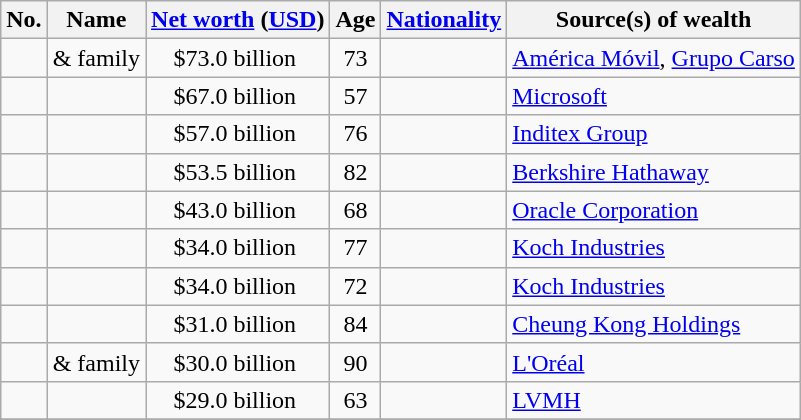<table class="wikitable sortable">
<tr>
<th>No.</th>
<th>Name</th>
<th><a href='#'>Net worth</a> (<a href='#'>USD</a>)</th>
<th>Age</th>
<th><a href='#'>Nationality</a></th>
<th>Source(s) of wealth</th>
</tr>
<tr>
<td style="text-align:center;"> </td>
<td> & family</td>
<td style="text-align:center;">$73.0 billion </td>
<td style="text-align:center;">73</td>
<td></td>
<td><a href='#'>América Móvil</a>, <a href='#'>Grupo Carso</a></td>
</tr>
<tr>
<td style="text-align:center;"> </td>
<td></td>
<td style="text-align:center;">$67.0 billion </td>
<td style="text-align:center;">57</td>
<td></td>
<td><a href='#'>Microsoft</a></td>
</tr>
<tr>
<td style="text-align:center;"> </td>
<td></td>
<td style="text-align:center;">$57.0 billion </td>
<td style="text-align:center;">76</td>
<td></td>
<td><a href='#'>Inditex Group</a></td>
</tr>
<tr>
<td style="text-align:center;"> </td>
<td></td>
<td style="text-align:center;">$53.5 billion </td>
<td style="text-align:center;">82</td>
<td></td>
<td><a href='#'>Berkshire Hathaway</a></td>
</tr>
<tr>
<td style="text-align:center;"> </td>
<td></td>
<td style="text-align:center;">$43.0 billion </td>
<td style="text-align:center;">68</td>
<td></td>
<td><a href='#'>Oracle Corporation</a></td>
</tr>
<tr>
<td style="text-align:center;"> </td>
<td></td>
<td style="text-align:center;">$34.0 billion </td>
<td style="text-align:center;">77</td>
<td></td>
<td><a href='#'>Koch Industries</a></td>
</tr>
<tr>
<td style="text-align:center;"> </td>
<td></td>
<td style="text-align:center;">$34.0 billion </td>
<td style="text-align:center;">72</td>
<td></td>
<td><a href='#'>Koch Industries</a></td>
</tr>
<tr>
<td style="text-align:center;"> </td>
<td></td>
<td style="text-align:center;">$31.0 billion </td>
<td style="text-align:center;">84</td>
<td></td>
<td><a href='#'>Cheung Kong Holdings</a></td>
</tr>
<tr>
<td style="text-align:center;"> </td>
<td> & family</td>
<td style="text-align:center;">$30.0 billion </td>
<td style="text-align:center;">90</td>
<td></td>
<td><a href='#'>L'Oréal</a></td>
</tr>
<tr>
<td style="text-align:center;"> </td>
<td></td>
<td style="text-align:center;">$29.0 billion </td>
<td style="text-align:center;">63</td>
<td></td>
<td><a href='#'>LVMH</a></td>
</tr>
<tr>
</tr>
</table>
